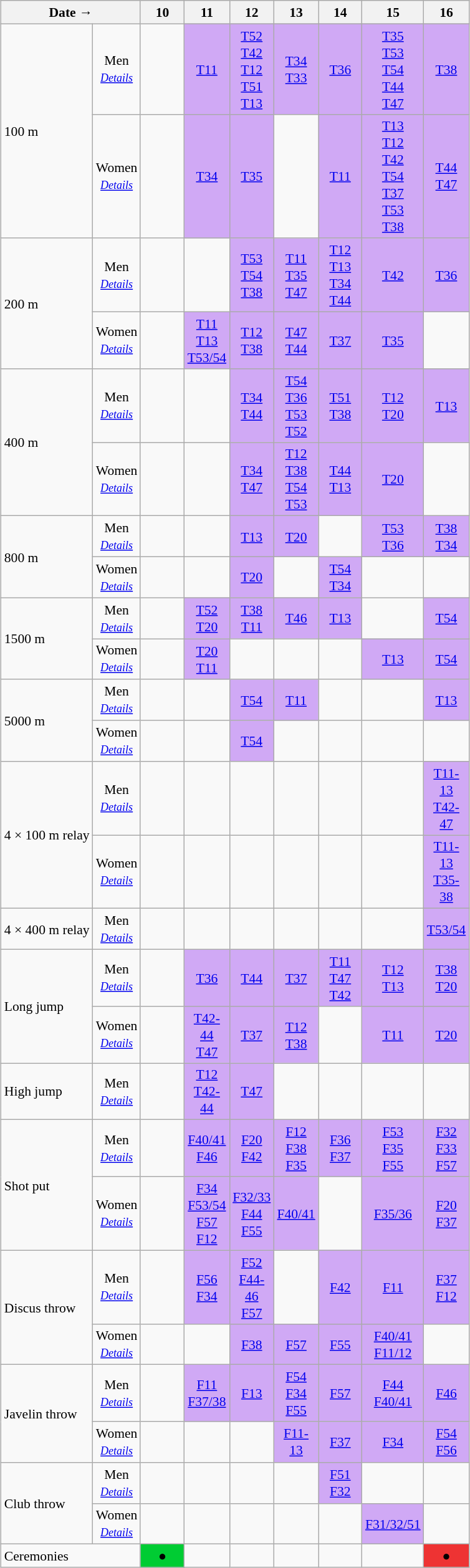<table class="wikitable" style="margin:0.5em auto; font-size:90%; line-height:1.25em;">
<tr align="center">
<th colspan="2">Date →</th>
<th width="40px">10</th>
<th width="40px">11</th>
<th width="40px">12</th>
<th width="40px">13</th>
<th width="40px">14</th>
<th width="40px">15</th>
<th width="40px">16</th>
</tr>
<tr align="center">
<td align="left" rowspan="2">100 m</td>
<td>Men<br><small><em><a href='#'>Details</a></em></small></td>
<td></td>
<td bgcolor="#D0A9F5"><a href='#'>T11</a></td>
<td bgcolor="#D0A9F5"><a href='#'>T52</a><br><a href='#'>T42</a><br><a href='#'>T12</a><br><a href='#'>T51</a><br><a href='#'>T13</a></td>
<td bgcolor="#D0A9F5"><a href='#'>T34</a><br><a href='#'>T33</a></td>
<td bgcolor="#D0A9F5"><a href='#'>T36</a></td>
<td bgcolor="#D0A9F5"><a href='#'>T35</a><br><a href='#'>T53</a><br><a href='#'>T54</a><br><a href='#'>T44</a><br><a href='#'>T47</a></td>
<td bgcolor="#D0A9F5"><a href='#'>T38</a></td>
</tr>
<tr align="center">
<td>Women<br><small><em><a href='#'>Details</a></em></small></td>
<td></td>
<td bgcolor="#D0A9F5"><a href='#'>T34</a></td>
<td bgcolor="#D0A9F5"><a href='#'>T35</a></td>
<td></td>
<td bgcolor="#D0A9F5"><a href='#'>T11</a></td>
<td bgcolor="#D0A9F5"><a href='#'>T13</a><br><a href='#'>T12</a><br><a href='#'>T42</a><br><a href='#'>T54</a><br><a href='#'>T37</a><br><a href='#'>T53</a><br><a href='#'>T38</a></td>
<td bgcolor="#D0A9F5"><a href='#'>T44</a><br><a href='#'>T47</a></td>
</tr>
<tr align="center">
<td align="left" rowspan="2">200 m</td>
<td>Men<br><small><em><a href='#'>Details</a></em></small></td>
<td></td>
<td></td>
<td bgcolor="#D0A9F5"><a href='#'>T53</a><br><a href='#'>T54</a><br><a href='#'>T38</a></td>
<td bgcolor="#D0A9F5"><a href='#'>T11</a><br><a href='#'>T35</a><br><a href='#'>T47</a></td>
<td bgcolor="#D0A9F5"><a href='#'>T12</a><br><a href='#'>T13</a><br><a href='#'>T34</a><br><a href='#'>T44</a></td>
<td bgcolor="#D0A9F5"><a href='#'>T42</a></td>
<td bgcolor="#D0A9F5"><a href='#'>T36</a></td>
</tr>
<tr align="center">
<td>Women<br><small><em><a href='#'>Details</a></em></small></td>
<td></td>
<td bgcolor="#D0A9F5"><a href='#'>T11</a><br><a href='#'>T13</a><br><a href='#'>T53/54</a></td>
<td bgcolor="#D0A9F5"><a href='#'>T12</a><br><a href='#'>T38</a></td>
<td bgcolor="#D0A9F5"><a href='#'>T47</a><br><a href='#'>T44</a></td>
<td bgcolor="#D0A9F5"><a href='#'>T37</a></td>
<td bgcolor="#D0A9F5"><a href='#'>T35</a></td>
<td></td>
</tr>
<tr align="center">
<td align="left" rowspan="2">400 m</td>
<td>Men<br><small><em><a href='#'>Details</a></em></small></td>
<td></td>
<td></td>
<td bgcolor="#D0A9F5"><a href='#'>T34</a><br><a href='#'>T44</a></td>
<td bgcolor="#D0A9F5"><a href='#'>T54</a><br><a href='#'>T36</a><br><a href='#'>T53</a><br><a href='#'>T52</a></td>
<td bgcolor="#D0A9F5"><a href='#'>T51</a><br><a href='#'>T38</a></td>
<td bgcolor="#D0A9F5"><a href='#'>T12</a><br><a href='#'>T20</a></td>
<td bgcolor="#D0A9F5"><a href='#'>T13</a></td>
</tr>
<tr align="center">
<td>Women<br><small><em><a href='#'>Details</a></em></small></td>
<td></td>
<td></td>
<td bgcolor="#D0A9F5"><a href='#'>T34</a><br><a href='#'>T47</a></td>
<td bgcolor="#D0A9F5"><a href='#'>T12</a><br><a href='#'>T38</a><br><a href='#'>T54</a><br><a href='#'>T53</a></td>
<td bgcolor="#D0A9F5"><a href='#'>T44</a><br><a href='#'>T13</a></td>
<td bgcolor="#D0A9F5"><a href='#'>T20</a></td>
<td></td>
</tr>
<tr align="center">
<td align="left" rowspan="2">800 m</td>
<td>Men<br><small><em><a href='#'>Details</a></em></small></td>
<td></td>
<td></td>
<td bgcolor="#D0A9F5"><a href='#'>T13</a></td>
<td bgcolor="#D0A9F5"><a href='#'>T20</a></td>
<td></td>
<td bgcolor="#D0A9F5"><a href='#'>T53</a><br><a href='#'>T36</a></td>
<td bgcolor="#D0A9F5"><a href='#'>T38</a><br><a href='#'>T34</a></td>
</tr>
<tr align="center">
<td>Women<br><small><em><a href='#'>Details</a></em></small></td>
<td></td>
<td></td>
<td bgcolor="#D0A9F5"><a href='#'>T20</a></td>
<td></td>
<td bgcolor="#D0A9F5"><a href='#'>T54</a><br><a href='#'>T34</a></td>
<td></td>
<td></td>
</tr>
<tr align="center">
<td align="left" rowspan="2">1500 m</td>
<td>Men<br><small><em><a href='#'>Details</a></em></small></td>
<td></td>
<td bgcolor="#D0A9F5"><a href='#'>T52</a><br><a href='#'>T20</a></td>
<td bgcolor="#D0A9F5"><a href='#'>T38</a><br><a href='#'>T11</a></td>
<td bgcolor="#D0A9F5"><a href='#'>T46</a></td>
<td bgcolor="#D0A9F5"><a href='#'>T13</a></td>
<td></td>
<td bgcolor="#D0A9F5"><a href='#'>T54</a></td>
</tr>
<tr align="center">
<td>Women<br><small><em><a href='#'>Details</a></em></small></td>
<td></td>
<td bgcolor="#D0A9F5"><a href='#'>T20</a><br><a href='#'>T11</a></td>
<td></td>
<td></td>
<td></td>
<td bgcolor="#D0A9F5"><a href='#'>T13</a></td>
<td bgcolor="#D0A9F5"><a href='#'>T54</a></td>
</tr>
<tr align="center">
<td align="left" rowspan="2">5000 m</td>
<td>Men<br><small><em><a href='#'>Details</a></em></small></td>
<td></td>
<td></td>
<td bgcolor="#D0A9F5"><a href='#'>T54</a></td>
<td bgcolor="#D0A9F5"><a href='#'>T11</a></td>
<td></td>
<td></td>
<td bgcolor="#D0A9F5"><a href='#'>T13</a></td>
</tr>
<tr align="center">
<td>Women<br><small><em><a href='#'>Details</a></em></small></td>
<td></td>
<td></td>
<td bgcolor="#D0A9F5"><a href='#'>T54</a></td>
<td></td>
<td></td>
<td></td>
<td></td>
</tr>
<tr align="center">
<td align="left" rowspan="2">4 × 100 m relay</td>
<td>Men<br><small><em><a href='#'>Details</a></em></small></td>
<td></td>
<td></td>
<td></td>
<td></td>
<td></td>
<td></td>
<td bgcolor="#D0A9F5"><a href='#'>T11-13</a><br><a href='#'>T42-47</a></td>
</tr>
<tr align="center">
<td>Women<br><small><em><a href='#'>Details</a></em></small></td>
<td></td>
<td></td>
<td></td>
<td></td>
<td></td>
<td></td>
<td bgcolor="#D0A9F5"><a href='#'>T11-13</a><br><a href='#'>T35-38</a></td>
</tr>
<tr align="center">
<td align="left" rowspan="1">4 × 400 m relay</td>
<td>Men<br><small><em><a href='#'>Details</a></em></small></td>
<td></td>
<td></td>
<td></td>
<td></td>
<td></td>
<td></td>
<td bgcolor="#D0A9F5"><a href='#'>T53/54</a></td>
</tr>
<tr align="center">
<td align="left" rowspan="2">Long jump</td>
<td>Men<br><small><em><a href='#'>Details</a></em></small></td>
<td></td>
<td bgcolor="#D0A9F5"><a href='#'>T36</a></td>
<td bgcolor="#D0A9F5"><a href='#'>T44</a></td>
<td bgcolor="#D0A9F5"><a href='#'>T37</a></td>
<td bgcolor="#D0A9F5"><a href='#'>T11</a><br><a href='#'>T47</a><br><a href='#'>T42</a></td>
<td bgcolor="#D0A9F5"><a href='#'>T12</a><br><a href='#'>T13</a></td>
<td bgcolor="#D0A9F5"><a href='#'>T38</a><br><a href='#'>T20</a></td>
</tr>
<tr align="center">
<td>Women<br><small><em><a href='#'>Details</a></em></small></td>
<td></td>
<td bgcolor="#D0A9F5"><a href='#'>T42-44</a><br><a href='#'>T47</a></td>
<td bgcolor="#D0A9F5"><a href='#'>T37</a></td>
<td bgcolor="#D0A9F5"><a href='#'>T12</a><br><a href='#'>T38</a></td>
<td></td>
<td bgcolor="#D0A9F5"><a href='#'>T11</a></td>
<td bgcolor="#D0A9F5"><a href='#'>T20</a></td>
</tr>
<tr align="center">
<td align="left" rowspan="1">High jump</td>
<td>Men<br><small><em><a href='#'>Details</a></em></small></td>
<td></td>
<td bgcolor="#D0A9F5"><a href='#'>T12</a><br><a href='#'>T42-44</a></td>
<td bgcolor="#D0A9F5"><a href='#'>T47</a></td>
<td></td>
<td></td>
<td></td>
<td></td>
</tr>
<tr align="center">
<td align="left" rowspan="2">Shot put</td>
<td>Men<br><small><em><a href='#'>Details</a></em></small></td>
<td></td>
<td bgcolor="#D0A9F5"><a href='#'>F40/41</a><br><a href='#'>F46</a></td>
<td bgcolor="#D0A9F5"><a href='#'>F20</a><br><a href='#'>F42</a></td>
<td bgcolor="#D0A9F5"><a href='#'>F12</a><br><a href='#'>F38</a><br><a href='#'>F35</a></td>
<td bgcolor="#D0A9F5"><a href='#'>F36</a><br><a href='#'>F37</a></td>
<td bgcolor="#D0A9F5"><a href='#'>F53</a><br><a href='#'>F35</a><br><a href='#'>F55</a></td>
<td bgcolor="#D0A9F5"><a href='#'>F32</a><br><a href='#'>F33</a><br><a href='#'>F57</a></td>
</tr>
<tr align="center">
<td>Women<br><small><em><a href='#'>Details</a></em></small></td>
<td></td>
<td bgcolor="#D0A9F5"><a href='#'>F34</a><br><a href='#'>F53/54</a><br><a href='#'>F57</a><br><a href='#'>F12</a></td>
<td bgcolor="#D0A9F5"><a href='#'>F32/33</a><br><a href='#'>F44</a><br><a href='#'>F55</a></td>
<td bgcolor="#D0A9F5"><a href='#'>F40/41</a></td>
<td></td>
<td bgcolor="#D0A9F5"><a href='#'>F35/36</a></td>
<td bgcolor="#D0A9F5"><a href='#'>F20</a><br><a href='#'>F37</a></td>
</tr>
<tr align="center">
<td align="left" rowspan="2">Discus throw</td>
<td>Men<br><small><em><a href='#'>Details</a></em></small></td>
<td></td>
<td bgcolor="#D0A9F5"><a href='#'>F56</a><br><a href='#'>F34</a></td>
<td bgcolor="#D0A9F5"><a href='#'>F52</a><br><a href='#'>F44-46</a><br><a href='#'>F57</a></td>
<td></td>
<td bgcolor="#D0A9F5"><a href='#'>F42</a></td>
<td bgcolor="#D0A9F5"><a href='#'>F11</a></td>
<td bgcolor="#D0A9F5"><a href='#'>F37</a><br><a href='#'>F12</a></td>
</tr>
<tr align="center">
<td>Women<br><small><em><a href='#'>Details</a></em></small></td>
<td></td>
<td></td>
<td bgcolor="#D0A9F5"><a href='#'>F38</a></td>
<td bgcolor="#D0A9F5"><a href='#'>F57</a></td>
<td bgcolor="#D0A9F5"><a href='#'>F55</a></td>
<td bgcolor="#D0A9F5"><a href='#'>F40/41</a><br><a href='#'>F11/12</a></td>
<td></td>
</tr>
<tr align="center">
<td align="left" rowspan="2">Javelin throw</td>
<td>Men<br><small><em><a href='#'>Details</a></em></small></td>
<td></td>
<td bgcolor="#D0A9F5"><a href='#'>F11</a><br><a href='#'>F37/38</a></td>
<td bgcolor="#D0A9F5"><a href='#'>F13</a></td>
<td bgcolor="#D0A9F5"><a href='#'>F54</a><br><a href='#'>F34</a><br><a href='#'>F55</a></td>
<td bgcolor="#D0A9F5"><a href='#'>F57</a></td>
<td bgcolor="#D0A9F5"><a href='#'>F44</a><br><a href='#'>F40/41</a></td>
<td bgcolor="#D0A9F5"><a href='#'>F46</a></td>
</tr>
<tr align="center">
<td>Women<br><small><em><a href='#'>Details</a></em></small></td>
<td></td>
<td></td>
<td></td>
<td bgcolor="#D0A9F5"><a href='#'>F11-13</a></td>
<td bgcolor="#D0A9F5"><a href='#'>F37</a></td>
<td bgcolor="#D0A9F5"><a href='#'>F34</a></td>
<td bgcolor="#D0A9F5"><a href='#'>F54</a><br><a href='#'>F56</a></td>
</tr>
<tr align="center">
<td align="left" rowspan="2">Club throw</td>
<td>Men<br><small><em><a href='#'>Details</a></em></small></td>
<td></td>
<td></td>
<td></td>
<td></td>
<td bgcolor="#D0A9F5"><a href='#'>F51</a><br><a href='#'>F32</a></td>
<td></td>
<td></td>
</tr>
<tr align="center">
<td>Women<br><small><em><a href='#'>Details</a></em></small></td>
<td></td>
<td></td>
<td></td>
<td></td>
<td></td>
<td bgcolor="#D0A9F5"><a href='#'>F31/32/51</a></td>
<td></td>
</tr>
<tr align="center">
<td align="left" colspan="2">Ceremonies</td>
<td bgcolor="#00cc33">●</td>
<td></td>
<td></td>
<td></td>
<td></td>
<td></td>
<td bgcolor="#ee3333">●</td>
</tr>
</table>
